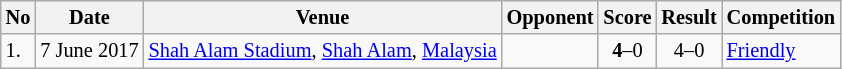<table class="wikitable" style="font-size:85%;">
<tr>
<th>No</th>
<th>Date</th>
<th>Venue</th>
<th>Opponent</th>
<th>Score</th>
<th>Result</th>
<th>Competition</th>
</tr>
<tr>
<td>1.</td>
<td>7 June 2017</td>
<td><a href='#'>Shah Alam Stadium</a>, <a href='#'>Shah Alam</a>, <a href='#'>Malaysia</a></td>
<td></td>
<td align=center><strong>4</strong>–0</td>
<td align=center>4–0</td>
<td><a href='#'>Friendly</a></td>
</tr>
</table>
